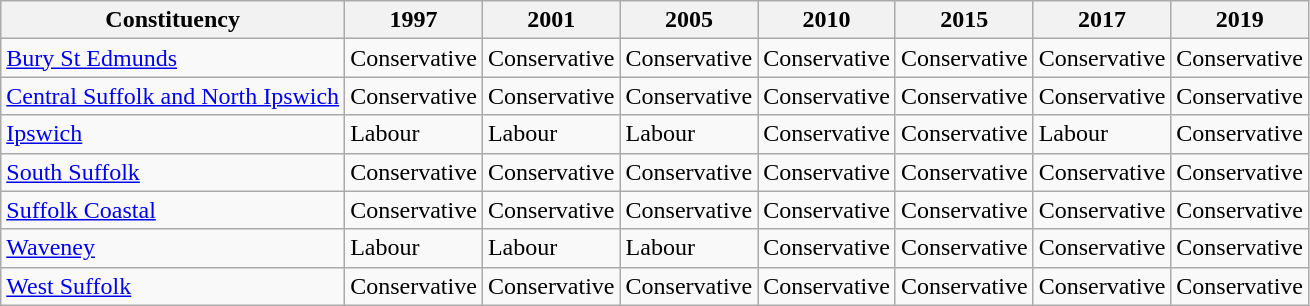<table class="wikitable">
<tr>
<th>Constituency</th>
<th>1997</th>
<th>2001</th>
<th>2005</th>
<th>2010</th>
<th>2015</th>
<th>2017</th>
<th>2019</th>
</tr>
<tr>
<td><a href='#'>Bury St Edmunds</a></td>
<td bgcolor=>Conservative</td>
<td bgcolor=>Conservative</td>
<td bgcolor=>Conservative</td>
<td bgcolor=>Conservative</td>
<td bgcolor=>Conservative</td>
<td bgcolor=>Conservative</td>
<td bgcolor=>Conservative</td>
</tr>
<tr>
<td><a href='#'>Central Suffolk and North Ipswich</a></td>
<td bgcolor=>Conservative</td>
<td bgcolor=>Conservative</td>
<td bgcolor=>Conservative</td>
<td bgcolor=>Conservative</td>
<td bgcolor=>Conservative</td>
<td bgcolor=>Conservative</td>
<td bgcolor=>Conservative</td>
</tr>
<tr>
<td><a href='#'>Ipswich</a></td>
<td bgcolor=>Labour</td>
<td bgcolor=>Labour</td>
<td bgcolor=>Labour</td>
<td bgcolor=>Conservative</td>
<td bgcolor=>Conservative</td>
<td bgcolor=>Labour</td>
<td bgcolor=>Conservative</td>
</tr>
<tr>
<td><a href='#'>South Suffolk</a></td>
<td bgcolor=>Conservative</td>
<td bgcolor=>Conservative</td>
<td bgcolor=>Conservative</td>
<td bgcolor=>Conservative</td>
<td bgcolor=>Conservative</td>
<td bgcolor=>Conservative</td>
<td bgcolor=>Conservative</td>
</tr>
<tr>
<td><a href='#'>Suffolk Coastal</a></td>
<td bgcolor=>Conservative</td>
<td bgcolor=>Conservative</td>
<td bgcolor=>Conservative</td>
<td bgcolor=>Conservative</td>
<td bgcolor=>Conservative</td>
<td bgcolor=>Conservative</td>
<td bgcolor=>Conservative</td>
</tr>
<tr>
<td><a href='#'>Waveney</a></td>
<td bgcolor=>Labour</td>
<td bgcolor=>Labour</td>
<td bgcolor=>Labour</td>
<td bgcolor=>Conservative</td>
<td bgcolor=>Conservative</td>
<td bgcolor=>Conservative</td>
<td bgcolor=>Conservative</td>
</tr>
<tr>
<td><a href='#'>West Suffolk</a></td>
<td bgcolor=>Conservative</td>
<td bgcolor=>Conservative</td>
<td bgcolor=>Conservative</td>
<td bgcolor=>Conservative</td>
<td bgcolor=>Conservative</td>
<td bgcolor=>Conservative</td>
<td bgcolor=>Conservative</td>
</tr>
</table>
